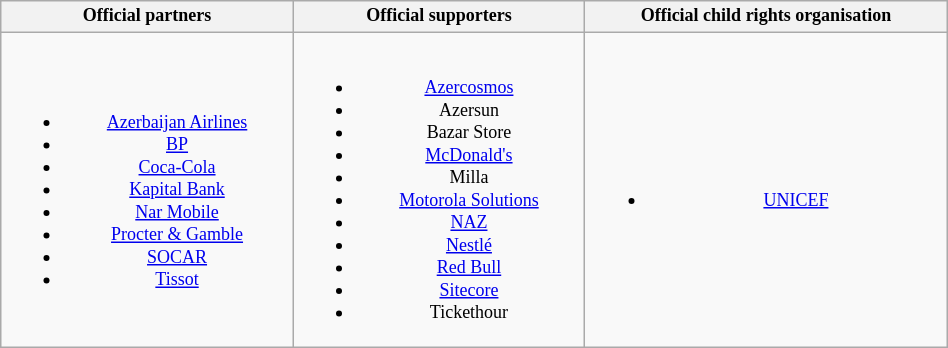<table class="wikitable"  style="font-size:12px; text-align:center; width:50%;">
<tr>
<th>Official partners</th>
<th>Official supporters</th>
<th>Official child rights organisation</th>
</tr>
<tr>
<td><br><ul><li><a href='#'>Azerbaijan Airlines</a></li><li><a href='#'>BP</a></li><li><a href='#'>Coca-Cola</a></li><li><a href='#'>Kapital Bank</a></li><li><a href='#'>Nar Mobile</a></li><li><a href='#'>Procter & Gamble</a></li><li><a href='#'>SOCAR</a></li><li><a href='#'>Tissot</a></li></ul></td>
<td><br><ul><li><a href='#'>Azercosmos</a></li><li>Azersun</li><li>Bazar Store</li><li><a href='#'>McDonald's</a></li><li>Milla</li><li><a href='#'>Motorola Solutions</a></li><li><a href='#'>NAZ</a></li><li><a href='#'>Nestlé</a></li><li><a href='#'>Red Bull</a></li><li><a href='#'>Sitecore</a></li><li>Tickethour</li></ul></td>
<td><br><ul><li><a href='#'>UNICEF</a></li></ul></td>
</tr>
</table>
